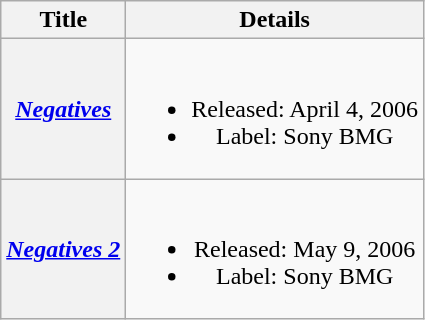<table class="wikitable plainrowheaders" style="text-align:center;">
<tr>
<th scope="col">Title</th>
<th scope="col">Details</th>
</tr>
<tr>
<th scope="row"><em><a href='#'>Negatives</a></em></th>
<td><br><ul><li>Released: April 4, 2006</li><li>Label: Sony BMG</li></ul></td>
</tr>
<tr>
<th scope="row"><em><a href='#'>Negatives 2</a></em></th>
<td><br><ul><li>Released: May 9, 2006</li><li>Label: Sony BMG</li></ul></td>
</tr>
</table>
